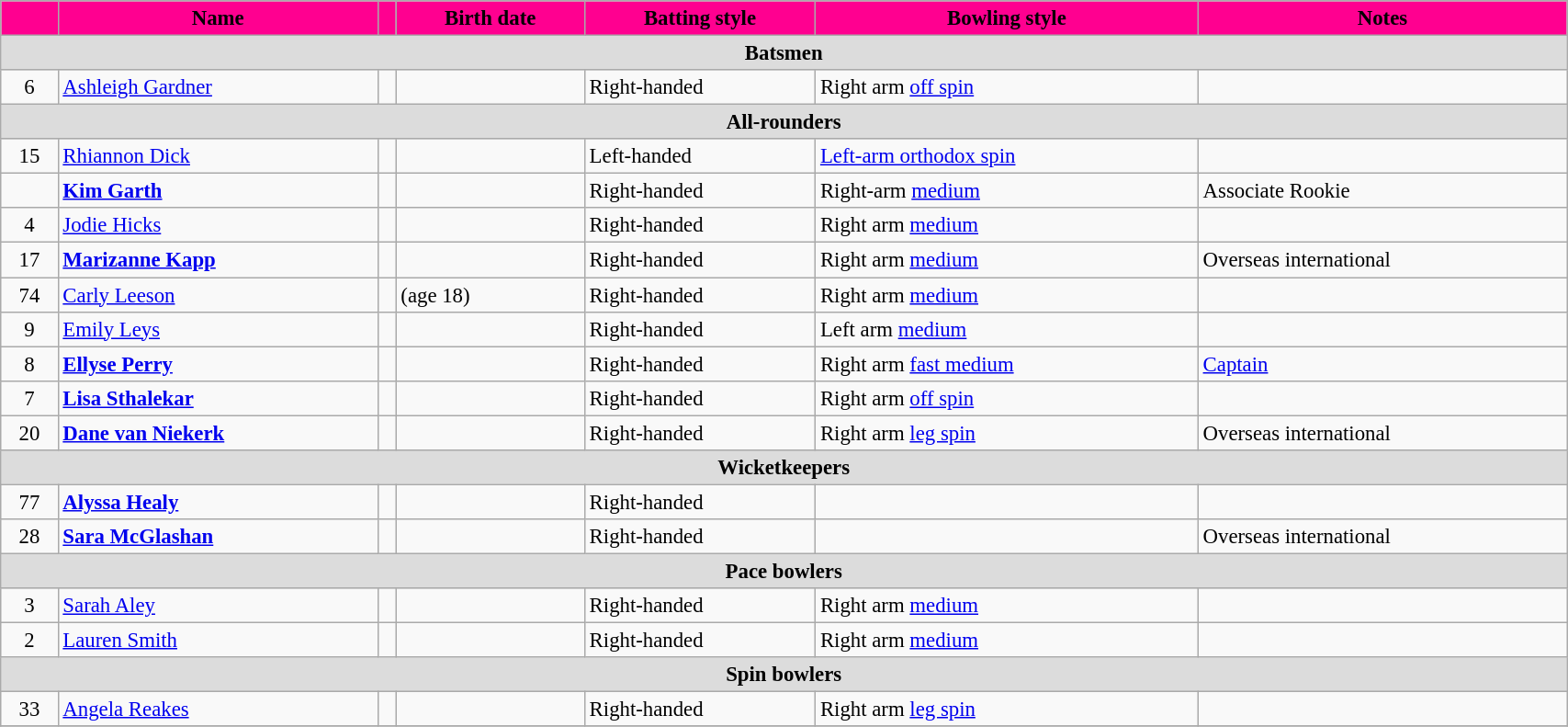<table class="wikitable"  style="font-size:95%; width:90%;">
<tr>
<th style="background:#ff0090; color:black;"></th>
<th style="background:#ff0090; color:black;">Name</th>
<th style="background:#ff0090; color:black;"></th>
<th style="background:#ff0090; color:black;">Birth date</th>
<th style="background:#ff0090; color:black;">Batting style</th>
<th style="background:#ff0090; color:black;">Bowling style</th>
<th style="background:#ff0090; color:black;">Notes</th>
</tr>
<tr>
<th colspan="7" style="background: #DCDCDC; text-align:center;">Batsmen</th>
</tr>
<tr>
<td align=center>6</td>
<td><a href='#'>Ashleigh Gardner</a></td>
<td align=center></td>
<td></td>
<td>Right-handed</td>
<td>Right arm <a href='#'>off spin</a></td>
<td></td>
</tr>
<tr>
<th colspan="7" style="background: #DCDCDC; text-align:center;">All-rounders</th>
</tr>
<tr>
<td align=center>15</td>
<td><a href='#'>Rhiannon Dick</a></td>
<td align=center></td>
<td></td>
<td>Left-handed</td>
<td><a href='#'>Left-arm orthodox spin</a></td>
<td></td>
</tr>
<tr>
<td align=center></td>
<td><strong><a href='#'>Kim Garth</a></strong></td>
<td align=center></td>
<td></td>
<td>Right-handed</td>
<td>Right-arm <a href='#'>medium</a></td>
<td>Associate Rookie</td>
</tr>
<tr>
<td align=center>4</td>
<td><a href='#'>Jodie Hicks</a></td>
<td align=center></td>
<td></td>
<td>Right-handed</td>
<td>Right arm <a href='#'>medium</a></td>
<td></td>
</tr>
<tr>
<td align=center>17</td>
<td><strong><a href='#'>Marizanne Kapp</a></strong></td>
<td align=center></td>
<td></td>
<td>Right-handed</td>
<td>Right arm <a href='#'>medium</a></td>
<td>Overseas international</td>
</tr>
<tr>
<td align=center>74</td>
<td><a href='#'>Carly Leeson</a></td>
<td align=center></td>
<td>(age 18)</td>
<td>Right-handed</td>
<td>Right arm <a href='#'>medium</a></td>
<td></td>
</tr>
<tr>
<td align=center>9</td>
<td><a href='#'>Emily Leys</a></td>
<td align=center></td>
<td></td>
<td>Right-handed</td>
<td>Left arm <a href='#'>medium</a></td>
<td></td>
</tr>
<tr>
<td align=center>8</td>
<td><strong><a href='#'>Ellyse Perry</a></strong></td>
<td align=center></td>
<td></td>
<td>Right-handed</td>
<td>Right arm <a href='#'>fast medium</a></td>
<td><a href='#'>Captain</a></td>
</tr>
<tr>
<td align=center>7</td>
<td><strong><a href='#'>Lisa Sthalekar</a></strong></td>
<td align=center></td>
<td></td>
<td>Right-handed</td>
<td>Right arm <a href='#'>off spin</a></td>
<td></td>
</tr>
<tr>
<td align=center>20</td>
<td><strong><a href='#'>Dane van Niekerk</a></strong></td>
<td style="text-align:center"></td>
<td></td>
<td>Right-handed</td>
<td>Right arm <a href='#'>leg spin</a></td>
<td>Overseas international</td>
</tr>
<tr>
<th colspan="7" style="background: #DCDCDC; text-align:center;">Wicketkeepers</th>
</tr>
<tr>
<td align=center>77</td>
<td><strong><a href='#'>Alyssa Healy</a></strong></td>
<td align=center></td>
<td></td>
<td>Right-handed</td>
<td></td>
<td></td>
</tr>
<tr>
<td align=center>28</td>
<td><strong><a href='#'>Sara McGlashan</a></strong></td>
<td align=center></td>
<td></td>
<td>Right-handed</td>
<td></td>
<td>Overseas international</td>
</tr>
<tr>
<th colspan="7" style="background: #DCDCDC; text-align:center;">Pace bowlers</th>
</tr>
<tr>
<td align=center>3</td>
<td><a href='#'>Sarah Aley</a></td>
<td align=center></td>
<td></td>
<td>Right-handed</td>
<td>Right arm <a href='#'>medium</a></td>
<td></td>
</tr>
<tr>
<td align=center>2</td>
<td><a href='#'>Lauren Smith</a></td>
<td align=center></td>
<td></td>
<td>Right-handed</td>
<td>Right arm <a href='#'>medium</a></td>
<td></td>
</tr>
<tr>
<th colspan="7" style="background: #DCDCDC; text-align:center;">Spin bowlers</th>
</tr>
<tr>
<td align=center>33</td>
<td><a href='#'>Angela Reakes</a></td>
<td align=center></td>
<td></td>
<td>Right-handed</td>
<td>Right arm <a href='#'>leg spin</a></td>
<td></td>
</tr>
<tr>
</tr>
</table>
